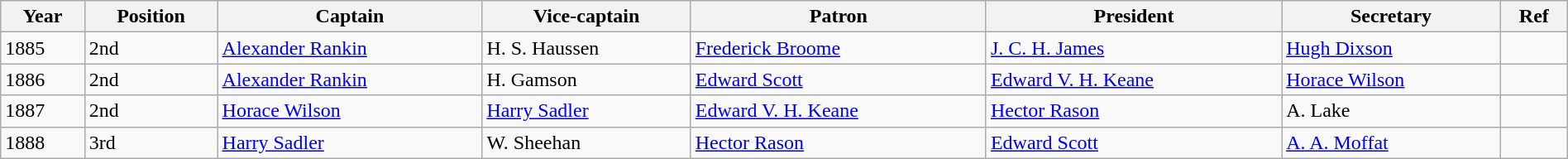<table class="wikitable" width="100%">
<tr>
<th>Year</th>
<th>Position</th>
<th>Captain</th>
<th>Vice-captain</th>
<th>Patron</th>
<th>President</th>
<th>Secretary</th>
<th>Ref</th>
</tr>
<tr>
<td>1885</td>
<td>2nd</td>
<td><a href='#'>Alexander Rankin</a></td>
<td>H. S. Haussen</td>
<td><a href='#'>Frederick Broome</a></td>
<td><a href='#'>J. C. H. James</a></td>
<td><a href='#'>Hugh Dixson</a></td>
<td></td>
</tr>
<tr>
<td>1886</td>
<td>2nd</td>
<td><a href='#'>Alexander Rankin</a></td>
<td>H. Gamson</td>
<td><a href='#'>Edward Scott</a></td>
<td><a href='#'>Edward V. H. Keane</a></td>
<td><a href='#'>Horace Wilson</a></td>
<td></td>
</tr>
<tr>
<td>1887</td>
<td>2nd</td>
<td><a href='#'>Horace Wilson</a></td>
<td><a href='#'>Harry Sadler</a></td>
<td><a href='#'>Edward V. H. Keane</a></td>
<td><a href='#'>Hector Rason</a></td>
<td>A. Lake</td>
<td></td>
</tr>
<tr>
<td>1888</td>
<td>3rd</td>
<td><a href='#'>Harry Sadler</a></td>
<td>W. Sheehan</td>
<td><a href='#'>Hector Rason</a></td>
<td><a href='#'>Edward Scott</a></td>
<td><a href='#'>A. A. Moffat</a></td>
<td></td>
</tr>
</table>
